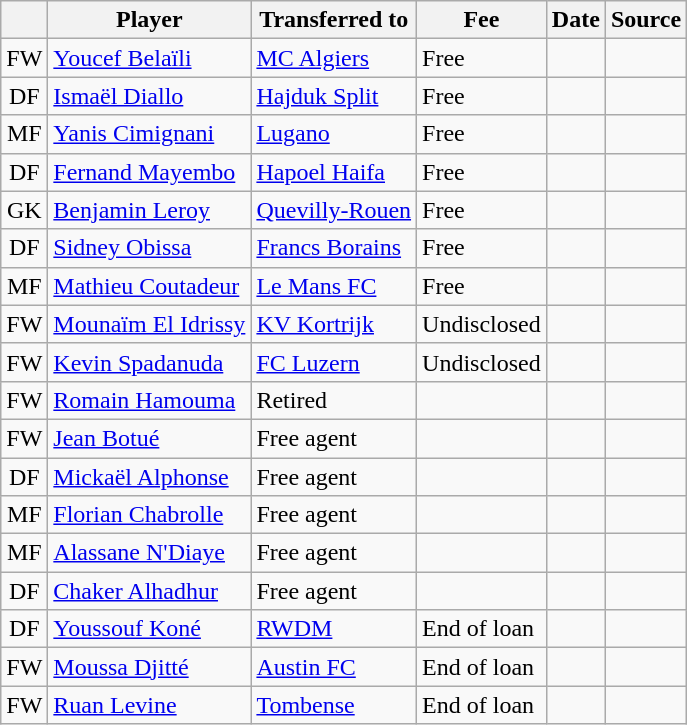<table class="wikitable plainrowheaders sortable">
<tr>
<th></th>
<th scope="col">Player</th>
<th>Transferred to</th>
<th style="width: 65px;">Fee</th>
<th scope="col">Date</th>
<th scope="col">Source</th>
</tr>
<tr>
<td align="center">FW</td>
<td> <a href='#'>Youcef Belaïli</a></td>
<td> <a href='#'>MC Algiers</a></td>
<td>Free</td>
<td></td>
<td></td>
</tr>
<tr>
<td align="center">DF</td>
<td> <a href='#'>Ismaël Diallo</a></td>
<td> <a href='#'>Hajduk Split</a></td>
<td>Free</td>
<td></td>
<td></td>
</tr>
<tr>
<td align="center">MF</td>
<td> <a href='#'>Yanis Cimignani</a></td>
<td> <a href='#'>Lugano</a></td>
<td>Free</td>
<td></td>
<td></td>
</tr>
<tr>
<td align="center">DF</td>
<td> <a href='#'>Fernand Mayembo</a></td>
<td> <a href='#'>Hapoel Haifa</a></td>
<td>Free</td>
<td></td>
<td></td>
</tr>
<tr>
<td align="center">GK</td>
<td> <a href='#'>Benjamin Leroy</a></td>
<td> <a href='#'>Quevilly-Rouen</a></td>
<td>Free</td>
<td></td>
<td></td>
</tr>
<tr>
<td align="center">DF</td>
<td> <a href='#'>Sidney Obissa</a></td>
<td> <a href='#'>Francs Borains</a></td>
<td>Free</td>
<td></td>
<td></td>
</tr>
<tr>
<td align="center">MF</td>
<td> <a href='#'>Mathieu Coutadeur</a></td>
<td> <a href='#'>Le Mans FC</a></td>
<td>Free</td>
<td></td>
<td></td>
</tr>
<tr>
<td align="center">FW</td>
<td> <a href='#'>Mounaïm El Idrissy</a></td>
<td> <a href='#'>KV Kortrijk</a></td>
<td>Undisclosed</td>
<td></td>
<td></td>
</tr>
<tr>
<td align="center">FW</td>
<td> <a href='#'>Kevin Spadanuda</a></td>
<td> <a href='#'>FC Luzern</a></td>
<td>Undisclosed</td>
<td></td>
<td></td>
</tr>
<tr>
<td align="center">FW</td>
<td> <a href='#'>Romain Hamouma</a></td>
<td>Retired</td>
<td></td>
<td></td>
<td></td>
</tr>
<tr>
<td align="center">FW</td>
<td> <a href='#'>Jean Botué</a></td>
<td>Free agent</td>
<td></td>
<td></td>
<td></td>
</tr>
<tr>
<td align="center">DF</td>
<td> <a href='#'>Mickaël Alphonse</a></td>
<td>Free agent</td>
<td></td>
<td></td>
<td></td>
</tr>
<tr>
<td align="center">MF</td>
<td> <a href='#'>Florian Chabrolle</a></td>
<td>Free agent</td>
<td></td>
<td></td>
<td></td>
</tr>
<tr>
<td align="center">MF</td>
<td> <a href='#'>Alassane N'Diaye</a></td>
<td>Free agent</td>
<td></td>
<td></td>
<td></td>
</tr>
<tr>
<td align="center">DF</td>
<td> <a href='#'>Chaker Alhadhur</a></td>
<td>Free agent</td>
<td></td>
<td></td>
<td></td>
</tr>
<tr>
<td align="center">DF</td>
<td> <a href='#'>Youssouf Koné</a></td>
<td> <a href='#'>RWDM</a></td>
<td>End of loan</td>
<td></td>
<td></td>
</tr>
<tr>
<td align="center">FW</td>
<td> <a href='#'>Moussa Djitté</a></td>
<td> <a href='#'>Austin FC</a></td>
<td>End of loan</td>
<td></td>
<td></td>
</tr>
<tr>
<td align="center">FW</td>
<td> <a href='#'>Ruan Levine</a></td>
<td> <a href='#'>Tombense</a></td>
<td>End of loan</td>
<td></td>
<td></td>
</tr>
</table>
